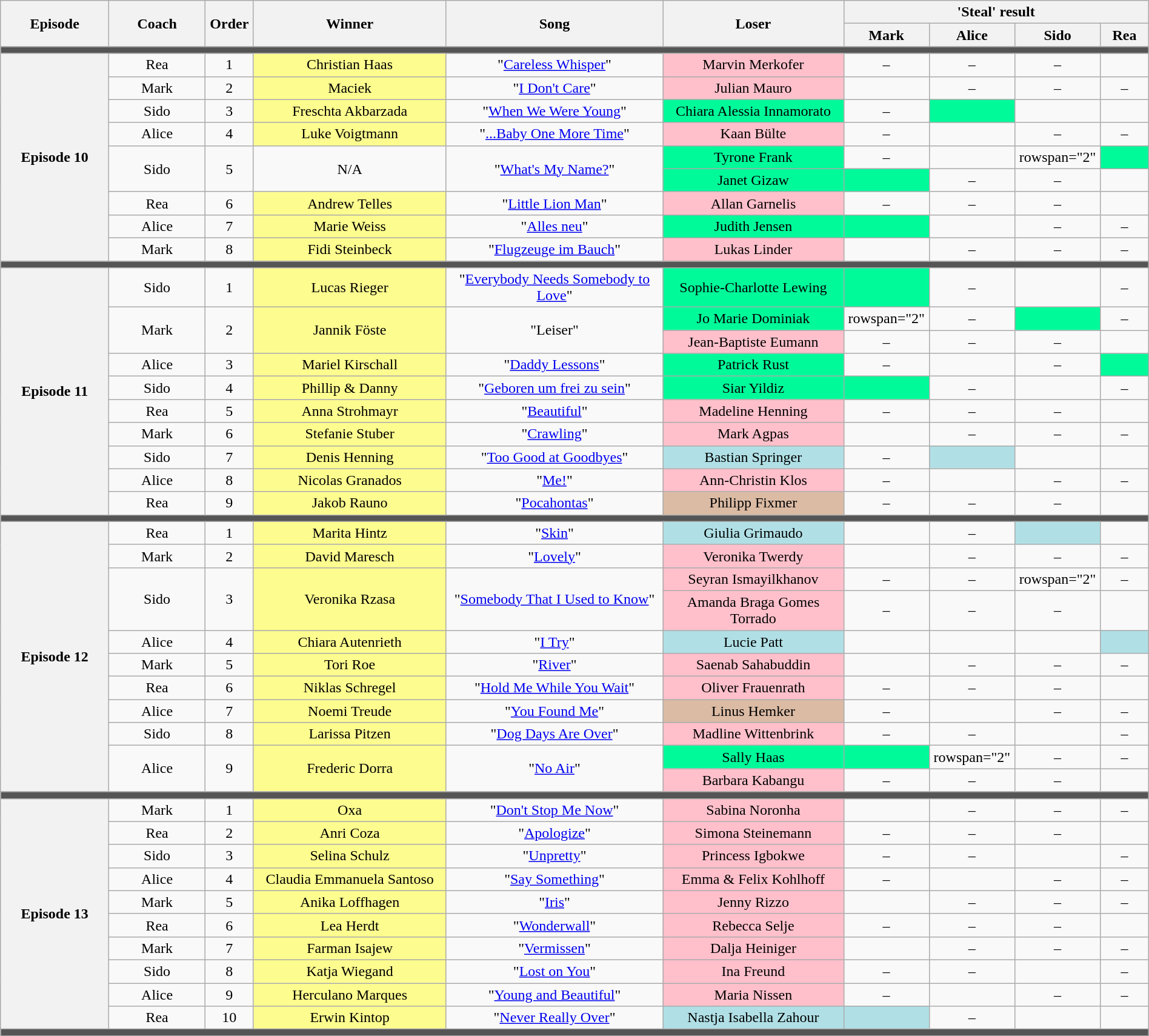<table class="wikitable" style="text-align: center; width:100%;">
<tr>
<th rowspan="2" style="width:09%;">Episode</th>
<th rowspan="2" style="width:08%;">Coach</th>
<th rowspan="2" style="width:04%;">Order</th>
<th rowspan="2" style="width:16%;">Winner</th>
<th rowspan="2" style="width:18%;">Song</th>
<th rowspan="2" style="width:15%;">Loser</th>
<th colspan="4" style="width:17%;">'Steal' result</th>
</tr>
<tr>
<th style="width:04%;">Mark</th>
<th style="width:04%;">Alice</th>
<th style="width:04%;">Sido</th>
<th style="width:04%;">Rea</th>
</tr>
<tr>
<td colspan="10" style="background:#555;"></td>
</tr>
<tr>
<th rowspan="9">Episode 10<br><small></small></th>
<td>Rea</td>
<td>1</td>
<td style="background:#FDFC8F;">Christian Haas</td>
<td>"<a href='#'>Careless Whisper</a>"</td>
<td bgcolor=pink>Marvin Merkofer</td>
<td>–</td>
<td>–</td>
<td>–</td>
<td></td>
</tr>
<tr>
<td>Mark</td>
<td>2</td>
<td style="background:#FDFC8F;">Maciek</td>
<td>"<a href='#'>I Don't Care</a>"</td>
<td bgcolor=pink>Julian Mauro</td>
<td></td>
<td>–</td>
<td>–</td>
<td>–</td>
</tr>
<tr>
<td>Sido</td>
<td>3</td>
<td style="background:#FDFC8F;">Freschta Akbarzada</td>
<td>"<a href='#'>When We Were Young</a>"</td>
<td style="background: #00fa9a;">Chiara Alessia Innamorato</td>
<td>–</td>
<td style="background: #00fa9a;"><strong></strong></td>
<td></td>
<td><strong></strong></td>
</tr>
<tr>
<td>Alice</td>
<td>4</td>
<td style="background:#FDFC8F;">Luke Voigtmann</td>
<td>"<a href='#'>...Baby One More Time</a>"</td>
<td bgcolor=pink>Kaan Bülte</td>
<td>–</td>
<td></td>
<td>–</td>
<td>–</td>
</tr>
<tr>
<td rowspan="2">Sido</td>
<td rowspan="2">5</td>
<td rowspan="2">N/A</td>
<td rowspan="2">"<a href='#'>What's My Name?</a>"</td>
<td style="background: #00fa9a;">Tyrone Frank</td>
<td>–</td>
<td><strong></strong></td>
<td>rowspan="2" </td>
<td style="background: #00fa9a;"><strong></strong></td>
</tr>
<tr>
<td style="background: #00fa9a;">Janet Gizaw</td>
<td style="background: #00fa9a;"><strong></strong></td>
<td>–</td>
<td>–</td>
</tr>
<tr>
<td>Rea</td>
<td>6</td>
<td style="background:#FDFC8F;">Andrew Telles</td>
<td>"<a href='#'>Little Lion Man</a>"</td>
<td bgcolor=pink>Allan Garnelis</td>
<td>–</td>
<td>–</td>
<td>–</td>
<td></td>
</tr>
<tr>
<td>Alice</td>
<td>7</td>
<td style="background:#FDFC8F;">Marie Weiss</td>
<td>"<a href='#'>Alles neu</a>"</td>
<td style="background: #00fa9a;">Judith Jensen</td>
<td style="background: #00fa9a;"><strong></strong></td>
<td></td>
<td>–</td>
<td>–</td>
</tr>
<tr>
<td>Mark</td>
<td>8</td>
<td style="background:#FDFC8F;">Fidi Steinbeck</td>
<td>"<a href='#'>Flugzeuge im Bauch</a>"</td>
<td bgcolor=pink>Lukas Linder</td>
<td></td>
<td>–</td>
<td>–</td>
<td>–</td>
</tr>
<tr>
<td colspan="10" style="background:#555;"></td>
</tr>
<tr>
<th rowspan="10">Episode 11<br><small></small></th>
<td>Sido</td>
<td>1</td>
<td style="background:#FDFC8F;">Lucas Rieger</td>
<td>"<a href='#'>Everybody Needs Somebody to Love</a>"</td>
<td style="background: #00fa9a;">Sophie-Charlotte Lewing</td>
<td style="background: #00fa9a;"><strong></strong></td>
<td>–</td>
<td></td>
<td>–</td>
</tr>
<tr>
<td rowspan="2">Mark</td>
<td rowspan="2">2</td>
<td rowspan="2" style="background:#FDFC8F;">Jannik Föste</td>
<td rowspan="2">"Leiser"</td>
<td style="background: #00fa9a;">Jo Marie Dominiak</td>
<td>rowspan="2" </td>
<td>–</td>
<td style="background: #00fa9a;"><strong></strong></td>
<td>–</td>
</tr>
<tr>
<td bgcolor=pink>Jean-Baptiste Eumann</td>
<td>–</td>
<td>–</td>
<td>–</td>
</tr>
<tr>
<td>Alice</td>
<td>3</td>
<td style="background:#FDFC8F;">Mariel Kirschall</td>
<td>"<a href='#'>Daddy Lessons</a>"</td>
<td style="background: #00fa9a;">Patrick Rust</td>
<td>–</td>
<td></td>
<td>–</td>
<td style="background: #00fa9a;"><strong></strong></td>
</tr>
<tr>
<td>Sido</td>
<td>4</td>
<td style="background:#FDFC8F;">Phillip & Danny</td>
<td>"<a href='#'>Geboren um frei zu sein</a>"</td>
<td style="background: #00fa9a;">Siar Yildiz</td>
<td style="background: #00fa9a;"><strong></strong></td>
<td>–</td>
<td></td>
<td>–</td>
</tr>
<tr>
<td>Rea</td>
<td>5</td>
<td style="background:#FDFC8F;">Anna Strohmayr</td>
<td>"<a href='#'>Beautiful</a>"</td>
<td bgcolor=pink>Madeline Henning</td>
<td>–</td>
<td>–</td>
<td>–</td>
<td></td>
</tr>
<tr>
<td>Mark</td>
<td>6</td>
<td style="background:#FDFC8F;">Stefanie Stuber</td>
<td>"<a href='#'>Crawling</a>"</td>
<td bgcolor=pink>Mark Agpas</td>
<td></td>
<td>–</td>
<td>–</td>
<td>–</td>
</tr>
<tr>
<td>Sido</td>
<td>7</td>
<td style="background:#FDFC8F;">Denis Henning</td>
<td>"<a href='#'>Too Good at Goodbyes</a>"</td>
<td style="background: #b0e0e6;">Bastian Springer</td>
<td>–</td>
<td style="background: #b0e0e6;"><strong></strong></td>
<td></td>
<td><strong></strong></td>
</tr>
<tr>
<td>Alice</td>
<td>8</td>
<td style="background:#FDFC8F;">Nicolas Granados</td>
<td>"<a href='#'>Me!</a>"</td>
<td bgcolor=pink>Ann-Christin Klos</td>
<td>–</td>
<td></td>
<td>–</td>
<td>–</td>
</tr>
<tr>
<td>Rea</td>
<td>9</td>
<td style="background:#FDFC8F;">Jakob Rauno</td>
<td>"<a href='#'>Pocahontas</a>"</td>
<td bgcolor=#dbbba4>Philipp Fixmer</td>
<td>–</td>
<td>–</td>
<td>–</td>
<td></td>
</tr>
<tr>
<td colspan="10" style="background:#555;"></td>
</tr>
<tr>
<th rowspan="11">Episode 12<br><small></small></th>
<td>Rea</td>
<td>1</td>
<td style="background:#FDFC8F;">Marita Hintz</td>
<td>"<a href='#'>Skin</a>"</td>
<td style="background: #b0e0e6;">Giulia Grimaudo</td>
<td><strong></strong></td>
<td>–</td>
<td style="background: #b0e0e6;"><strong></strong></td>
<td></td>
</tr>
<tr>
<td>Mark</td>
<td>2</td>
<td style="background:#FDFC8F;">David Maresch</td>
<td>"<a href='#'>Lovely</a>"</td>
<td bgcolor=pink>Veronika Twerdy</td>
<td></td>
<td>–</td>
<td>–</td>
<td>–</td>
</tr>
<tr>
<td rowspan="2">Sido</td>
<td rowspan="2">3</td>
<td rowspan="2" style="background:#FDFC8F;">Veronika Rzasa</td>
<td rowspan="2">"<a href='#'>Somebody That I Used to Know</a>"</td>
<td bgcolor=pink>Seyran Ismayilkhanov</td>
<td>–</td>
<td>–</td>
<td>rowspan="2" </td>
<td>–</td>
</tr>
<tr>
<td bgcolor=pink>Amanda Braga Gomes Torrado</td>
<td>–</td>
<td>–</td>
<td>–</td>
</tr>
<tr>
<td>Alice</td>
<td>4</td>
<td style="background:#FDFC8F;">Chiara Autenrieth</td>
<td>"<a href='#'>I Try</a>"</td>
<td style="background: #b0e0e6;">Lucie Patt</td>
<td><strong></strong></td>
<td></td>
<td><strong></strong></td>
<td style="background: #b0e0e6;"><strong></strong></td>
</tr>
<tr>
<td>Mark</td>
<td>5</td>
<td style="background:#FDFC8F;">Tori Roe</td>
<td>"<a href='#'>River</a>"</td>
<td bgcolor=pink>Saenab Sahabuddin</td>
<td></td>
<td>–</td>
<td>–</td>
<td>–</td>
</tr>
<tr>
<td>Rea</td>
<td>6</td>
<td style="background:#FDFC8F;">Niklas Schregel</td>
<td>"<a href='#'>Hold Me While You Wait</a>"</td>
<td bgcolor=pink>Oliver Frauenrath</td>
<td>–</td>
<td>–</td>
<td>–</td>
<td></td>
</tr>
<tr>
<td>Alice</td>
<td>7</td>
<td style="background:#FDFC8F;">Noemi Treude</td>
<td>"<a href='#'>You Found Me</a>"</td>
<td bgcolor=#dbbba4>Linus Hemker</td>
<td>–</td>
<td></td>
<td>–</td>
<td>–</td>
</tr>
<tr>
<td>Sido</td>
<td>8</td>
<td style="background:#FDFC8F;">Larissa Pitzen</td>
<td>"<a href='#'>Dog Days Are Over</a>"</td>
<td bgcolor=pink>Madline Wittenbrink</td>
<td>–</td>
<td>–</td>
<td></td>
<td>–</td>
</tr>
<tr>
<td rowspan="2">Alice</td>
<td rowspan="2">9</td>
<td rowspan="2" style="background:#FDFC8F;">Frederic Dorra</td>
<td rowspan="2">"<a href='#'>No Air</a>"</td>
<td style="background: #00fa9a;">Sally Haas</td>
<td style="background: #00fa9a;"><strong></strong></td>
<td>rowspan="2" </td>
<td>–</td>
<td>–</td>
</tr>
<tr>
<td bgcolor=pink>Barbara Kabangu</td>
<td>–</td>
<td>–</td>
<td>–</td>
</tr>
<tr>
<td colspan="10" style="background:#555;"></td>
</tr>
<tr>
<th rowspan="10">Episode 13<br><small></small></th>
<td>Mark</td>
<td>1</td>
<td style="background:#FDFC8F;">Oxa</td>
<td>"<a href='#'>Don't Stop Me Now</a>"</td>
<td bgcolor=pink>Sabina Noronha</td>
<td></td>
<td>–</td>
<td>–</td>
<td>–</td>
</tr>
<tr>
<td>Rea</td>
<td>2</td>
<td style="background:#FDFC8F;">Anri Coza</td>
<td>"<a href='#'>Apologize</a>"</td>
<td bgcolor=pink>Simona Steinemann</td>
<td>–</td>
<td>–</td>
<td>–</td>
<td></td>
</tr>
<tr>
<td>Sido</td>
<td>3</td>
<td style="background:#FDFC8F;">Selina Schulz</td>
<td>"<a href='#'>Unpretty</a>"</td>
<td bgcolor=pink>Princess Igbokwe</td>
<td>–</td>
<td>–</td>
<td></td>
<td>–</td>
</tr>
<tr>
<td>Alice</td>
<td>4</td>
<td style="background:#FDFC8F;">Claudia Emmanuela Santoso</td>
<td>"<a href='#'>Say Something</a>"</td>
<td bgcolor=pink>Emma & Felix Kohlhoff</td>
<td>–</td>
<td></td>
<td>–</td>
<td>–</td>
</tr>
<tr>
<td>Mark</td>
<td>5</td>
<td style="background:#FDFC8F;">Anika Loffhagen</td>
<td>"<a href='#'>Iris</a>"</td>
<td bgcolor=pink>Jenny Rizzo</td>
<td></td>
<td>–</td>
<td>–</td>
<td>–</td>
</tr>
<tr>
<td>Rea</td>
<td>6</td>
<td style="background:#FDFC8F;">Lea Herdt</td>
<td>"<a href='#'>Wonderwall</a>"</td>
<td bgcolor=pink>Rebecca Selje</td>
<td>–</td>
<td>–</td>
<td>–</td>
<td></td>
</tr>
<tr>
<td>Mark</td>
<td>7</td>
<td style="background:#FDFC8F;">Farman Isajew</td>
<td>"<a href='#'>Vermissen</a>"</td>
<td bgcolor=pink>Dalja Heiniger</td>
<td></td>
<td>–</td>
<td>–</td>
<td>–</td>
</tr>
<tr>
<td>Sido</td>
<td>8</td>
<td style="background:#FDFC8F;">Katja Wiegand</td>
<td>"<a href='#'>Lost on You</a>"</td>
<td bgcolor=pink>Ina Freund</td>
<td>–</td>
<td>–</td>
<td></td>
<td>–</td>
</tr>
<tr>
<td>Alice</td>
<td>9</td>
<td style="background:#FDFC8F;">Herculano Marques</td>
<td>"<a href='#'>Young and Beautiful</a>"</td>
<td bgcolor=pink>Maria Nissen</td>
<td>–</td>
<td></td>
<td>–</td>
<td>–</td>
</tr>
<tr>
<td>Rea</td>
<td>10</td>
<td style="background:#FDFC8F;">Erwin Kintop</td>
<td>"<a href='#'>Never Really Over</a>"</td>
<td style="background: #b0e0e6;">Nastja Isabella Zahour</td>
<td style="background: #b0e0e6;"><strong></strong></td>
<td>–</td>
<td><strong></strong></td>
<td></td>
</tr>
<tr>
<td colspan="10" style="background:#555;"></td>
</tr>
<tr>
</tr>
</table>
